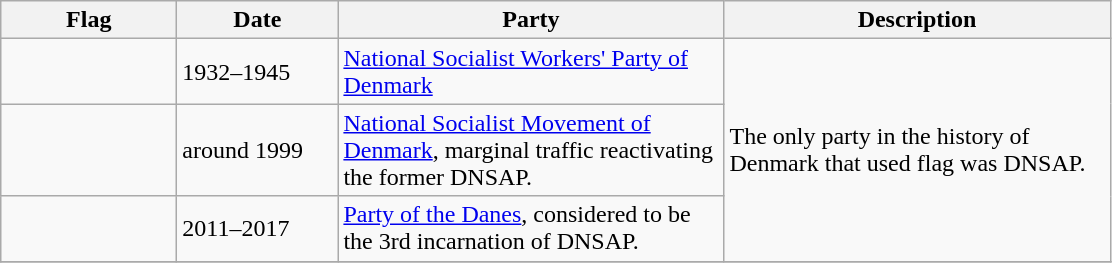<table class="wikitable">
<tr>
<th style="width:110px;">Flag</th>
<th style="width:100px;">Date</th>
<th style="width:250px;">Party</th>
<th style="width:250px;">Description</th>
</tr>
<tr>
<td><br></td>
<td>1932–1945</td>
<td><a href='#'>National Socialist Workers' Party of Denmark</a></td>
<td rowspan="3">The only party in the history of Denmark that used flag was DNSAP.</td>
</tr>
<tr>
<td></td>
<td>around 1999</td>
<td><a href='#'>National Socialist Movement of Denmark</a>, marginal traffic reactivating the former DNSAP.</td>
</tr>
<tr>
<td></td>
<td>2011–2017</td>
<td><a href='#'>Party of the Danes</a>, considered to be the 3rd incarnation of DNSAP.</td>
</tr>
<tr>
</tr>
</table>
